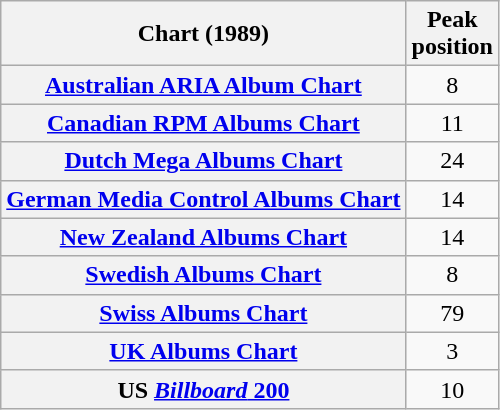<table class="wikitable sortable plainrowheaders" style="text-align:center;">
<tr>
<th scope="col">Chart (1989)</th>
<th scope="col">Peak<br>position</th>
</tr>
<tr>
<th scope="row"><a href='#'>Australian ARIA Album Chart</a></th>
<td>8</td>
</tr>
<tr>
<th scope="row"><a href='#'>Canadian RPM Albums Chart</a></th>
<td>11</td>
</tr>
<tr>
<th scope="row"><a href='#'>Dutch Mega Albums Chart</a></th>
<td>24</td>
</tr>
<tr>
<th scope="row"><a href='#'>German Media Control Albums Chart</a></th>
<td>14</td>
</tr>
<tr>
<th scope="row"><a href='#'>New Zealand Albums Chart</a></th>
<td>14</td>
</tr>
<tr>
<th scope="row"><a href='#'>Swedish Albums Chart</a></th>
<td>8</td>
</tr>
<tr>
<th scope="row"><a href='#'>Swiss Albums Chart</a></th>
<td>79</td>
</tr>
<tr>
<th scope="row"><a href='#'>UK Albums Chart</a></th>
<td>3</td>
</tr>
<tr>
<th scope="row">US <a href='#'><em>Billboard</em> 200</a></th>
<td>10</td>
</tr>
</table>
